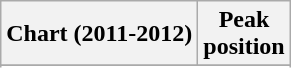<table class="wikitable plainrowheaders sortable" style="text-align:center">
<tr>
<th scope="col">Chart (2011-2012)</th>
<th scope="col">Peak<br>position</th>
</tr>
<tr>
</tr>
<tr>
</tr>
<tr>
</tr>
<tr>
</tr>
</table>
